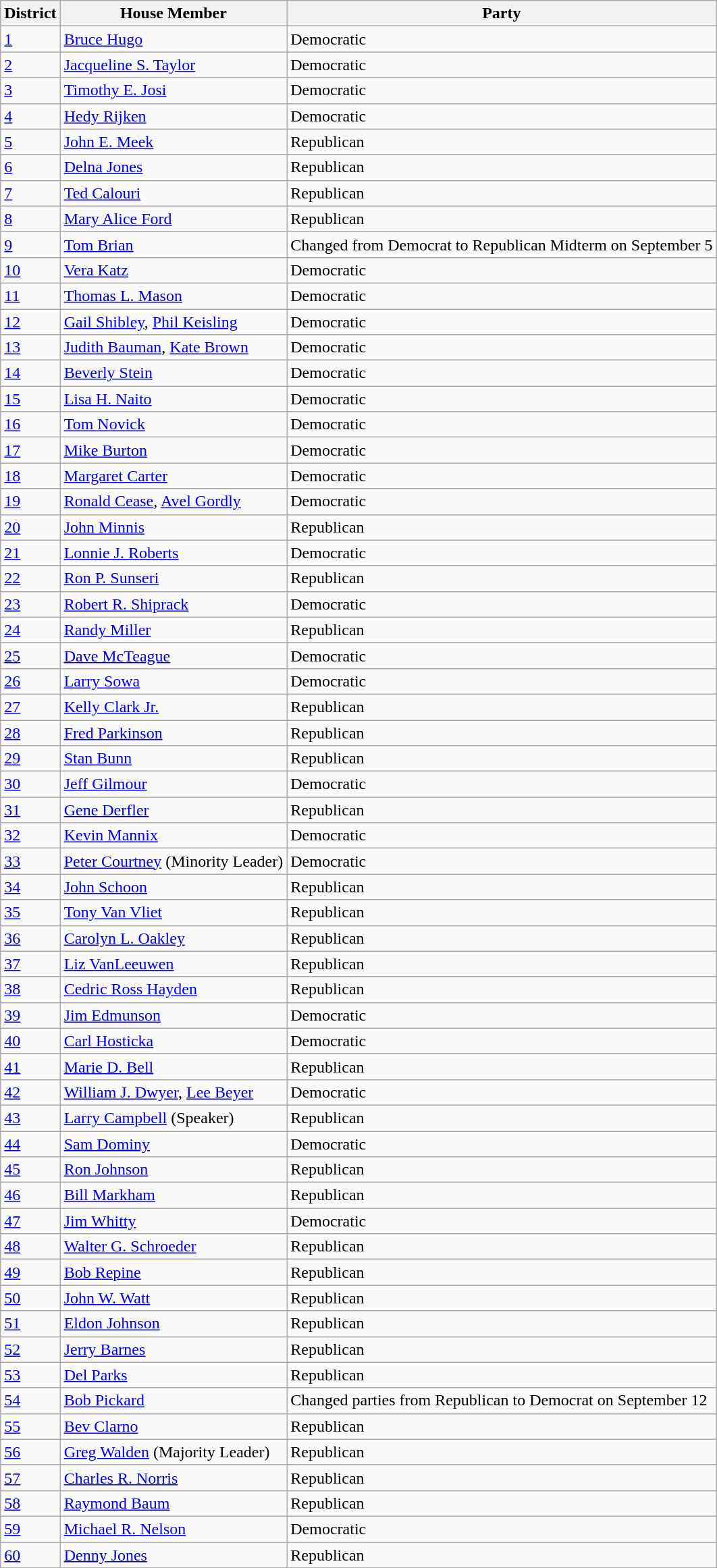<table class="wikitable">
<tr>
<th>District</th>
<th>House Member</th>
<th>Party</th>
</tr>
<tr>
<td><a href='#'>1</a></td>
<td><a href='#'>Bruce Hugo</a></td>
<td>Democratic</td>
</tr>
<tr>
<td><a href='#'>2</a></td>
<td><a href='#'>Jacqueline S. Taylor</a></td>
<td>Democratic</td>
</tr>
<tr>
<td><a href='#'>3</a></td>
<td><a href='#'>Timothy E. Josi</a></td>
<td>Democratic</td>
</tr>
<tr>
<td><a href='#'>4</a></td>
<td><a href='#'>Hedy Rijken</a></td>
<td>Democratic</td>
</tr>
<tr>
<td><a href='#'>5</a></td>
<td><a href='#'>John E. Meek</a></td>
<td>Republican</td>
</tr>
<tr>
<td><a href='#'>6</a></td>
<td><a href='#'>Delna Jones</a></td>
<td>Republican</td>
</tr>
<tr>
<td><a href='#'>7</a></td>
<td><a href='#'>Ted Calouri</a></td>
<td>Republican</td>
</tr>
<tr>
<td><a href='#'>8</a></td>
<td><a href='#'>Mary Alice Ford</a></td>
<td>Republican</td>
</tr>
<tr>
<td><a href='#'>9</a></td>
<td><a href='#'>Tom Brian</a></td>
<td>Changed from Democrat to Republican Midterm on September 5</td>
</tr>
<tr>
<td><a href='#'>10</a></td>
<td><a href='#'>Vera Katz</a></td>
<td>Democratic</td>
</tr>
<tr>
<td><a href='#'>11</a></td>
<td><a href='#'>Thomas L. Mason</a></td>
<td>Democratic</td>
</tr>
<tr>
<td><a href='#'>12</a></td>
<td><a href='#'>Gail Shibley</a>, <a href='#'>Phil Keisling</a></td>
<td>Democratic</td>
</tr>
<tr>
<td><a href='#'>13</a></td>
<td><a href='#'>Judith Bauman</a>, <a href='#'>Kate Brown</a></td>
<td>Democratic</td>
</tr>
<tr>
<td><a href='#'>14</a></td>
<td><a href='#'>Beverly Stein</a></td>
<td>Democratic</td>
</tr>
<tr>
<td><a href='#'>15</a></td>
<td><a href='#'>Lisa H. Naito</a></td>
<td>Democratic</td>
</tr>
<tr>
<td><a href='#'>16</a></td>
<td><a href='#'>Tom Novick</a></td>
<td>Democratic</td>
</tr>
<tr>
<td><a href='#'>17</a></td>
<td><a href='#'>Mike Burton</a></td>
<td>Democratic</td>
</tr>
<tr>
<td><a href='#'>18</a></td>
<td><a href='#'>Margaret Carter</a></td>
<td>Democratic</td>
</tr>
<tr>
<td><a href='#'>19</a></td>
<td><a href='#'>Ronald Cease</a>, <a href='#'>Avel Gordly</a></td>
<td>Democratic</td>
</tr>
<tr>
<td><a href='#'>20</a></td>
<td><a href='#'>John Minnis</a></td>
<td>Republican</td>
</tr>
<tr>
<td><a href='#'>21</a></td>
<td><a href='#'>Lonnie J. Roberts</a></td>
<td>Democratic</td>
</tr>
<tr>
<td><a href='#'>22</a></td>
<td><a href='#'>Ron P. Sunseri</a></td>
<td>Republican</td>
</tr>
<tr>
<td><a href='#'>23</a></td>
<td><a href='#'>Robert R. Shiprack</a></td>
<td>Democratic</td>
</tr>
<tr>
<td><a href='#'>24</a></td>
<td><a href='#'>Randy Miller</a></td>
<td>Republican</td>
</tr>
<tr>
<td><a href='#'>25</a></td>
<td><a href='#'>Dave McTeague</a></td>
<td>Democratic</td>
</tr>
<tr>
<td><a href='#'>26</a></td>
<td><a href='#'>Larry Sowa</a></td>
<td>Democratic</td>
</tr>
<tr>
<td><a href='#'>27</a></td>
<td><a href='#'>Kelly Clark Jr.</a></td>
<td>Republican</td>
</tr>
<tr>
<td><a href='#'>28</a></td>
<td><a href='#'>Fred Parkinson</a></td>
<td>Republican</td>
</tr>
<tr>
<td><a href='#'>29</a></td>
<td><a href='#'>Stan Bunn</a></td>
<td>Republican</td>
</tr>
<tr>
<td><a href='#'>30</a></td>
<td><a href='#'>Jeff Gilmour</a></td>
<td>Democratic</td>
</tr>
<tr>
<td><a href='#'>31</a></td>
<td><a href='#'>Gene Derfler</a></td>
<td>Republican</td>
</tr>
<tr>
<td><a href='#'>32</a></td>
<td><a href='#'>Kevin Mannix</a></td>
<td>Democratic</td>
</tr>
<tr>
<td><a href='#'>33</a></td>
<td><a href='#'>Peter Courtney</a> (Minority Leader)</td>
<td>Democratic</td>
</tr>
<tr>
<td><a href='#'>34</a></td>
<td><a href='#'>John Schoon</a></td>
<td>Republican</td>
</tr>
<tr>
<td><a href='#'>35</a></td>
<td><a href='#'>Tony Van Vliet</a></td>
<td>Republican</td>
</tr>
<tr>
<td><a href='#'>36</a></td>
<td><a href='#'>Carolyn L. Oakley</a></td>
<td>Republican</td>
</tr>
<tr>
<td><a href='#'>37</a></td>
<td><a href='#'>Liz VanLeeuwen</a></td>
<td>Republican</td>
</tr>
<tr>
<td><a href='#'>38</a></td>
<td><a href='#'>Cedric Ross Hayden</a></td>
<td>Republican</td>
</tr>
<tr>
<td><a href='#'>39</a></td>
<td><a href='#'>Jim Edmunson</a></td>
<td>Democratic</td>
</tr>
<tr>
<td><a href='#'>40</a></td>
<td><a href='#'>Carl Hosticka</a></td>
<td>Democratic</td>
</tr>
<tr>
<td><a href='#'>41</a></td>
<td><a href='#'>Marie D. Bell</a></td>
<td>Republican</td>
</tr>
<tr>
<td><a href='#'>42</a></td>
<td><a href='#'>William J. Dwyer</a>, <a href='#'>Lee Beyer</a></td>
<td>Democratic</td>
</tr>
<tr>
<td><a href='#'>43</a></td>
<td><a href='#'>Larry Campbell</a> (Speaker)</td>
<td>Republican</td>
</tr>
<tr>
<td><a href='#'>44</a></td>
<td><a href='#'>Sam Dominy</a></td>
<td>Democratic</td>
</tr>
<tr>
<td><a href='#'>45</a></td>
<td><a href='#'>Ron Johnson</a></td>
<td>Republican</td>
</tr>
<tr>
<td><a href='#'>46</a></td>
<td><a href='#'>Bill Markham</a></td>
<td>Republican</td>
</tr>
<tr>
<td><a href='#'>47</a></td>
<td><a href='#'>Jim Whitty</a></td>
<td>Democratic</td>
</tr>
<tr>
<td><a href='#'>48</a></td>
<td><a href='#'>Walter G. Schroeder</a></td>
<td>Republican</td>
</tr>
<tr>
<td><a href='#'>49</a></td>
<td><a href='#'>Bob Repine</a></td>
<td>Republican</td>
</tr>
<tr>
<td><a href='#'>50</a></td>
<td><a href='#'>John W. Watt</a></td>
<td>Republican</td>
</tr>
<tr>
<td><a href='#'>51</a></td>
<td><a href='#'>Eldon Johnson</a></td>
<td>Republican</td>
</tr>
<tr>
<td><a href='#'>52</a></td>
<td><a href='#'>Jerry Barnes</a></td>
<td>Republican</td>
</tr>
<tr>
<td><a href='#'>53</a></td>
<td><a href='#'>Del Parks</a></td>
<td>Republican</td>
</tr>
<tr>
<td><a href='#'>54</a></td>
<td><a href='#'>Bob Pickard</a></td>
<td>Changed parties from Republican to Democrat on September 12</td>
</tr>
<tr>
<td><a href='#'>55</a></td>
<td><a href='#'>Bev Clarno</a></td>
<td>Republican</td>
</tr>
<tr>
<td><a href='#'>56</a></td>
<td><a href='#'>Greg Walden</a> (Majority Leader)</td>
<td>Republican</td>
</tr>
<tr>
<td><a href='#'>57</a></td>
<td><a href='#'>Charles R. Norris</a></td>
<td>Republican</td>
</tr>
<tr>
<td><a href='#'>58</a></td>
<td><a href='#'>Raymond Baum</a></td>
<td>Republican</td>
</tr>
<tr>
<td><a href='#'>59</a></td>
<td><a href='#'>Michael R. Nelson</a></td>
<td>Democratic</td>
</tr>
<tr>
<td><a href='#'>60</a></td>
<td><a href='#'>Denny Jones</a></td>
<td>Republican</td>
</tr>
</table>
